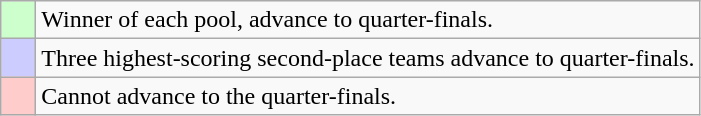<table class="wikitable">
<tr>
<td style="background:#cfc;">    </td>
<td>Winner of each pool, advance to quarter-finals.</td>
</tr>
<tr>
<td style="background:#ccf;">    </td>
<td>Three highest-scoring second-place teams advance to quarter-finals.</td>
</tr>
<tr>
<td style="background:#fcc;">    </td>
<td>Cannot advance to the quarter-finals.</td>
</tr>
</table>
